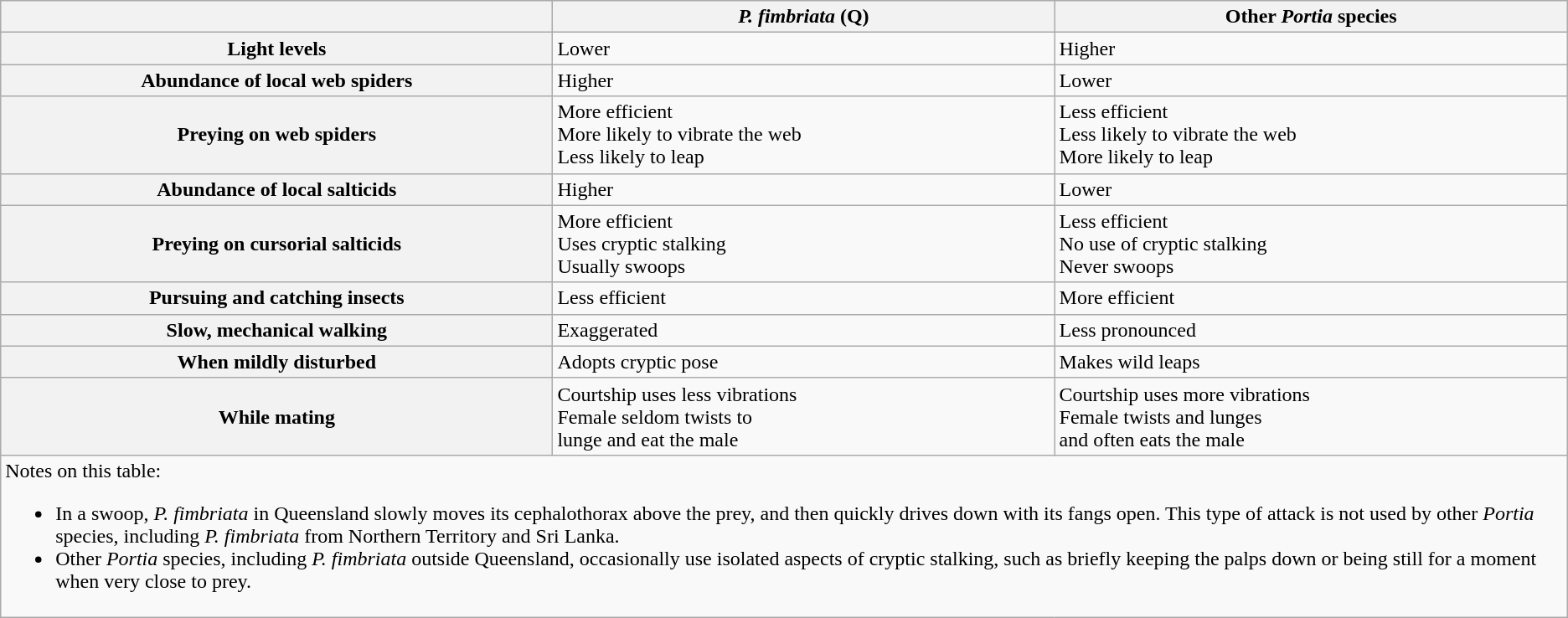<table class="wikitable" style="text-align: left;">
<tr>
<th> </th>
<th><em>P. fimbriata</em> (Q)</th>
<th>Other <em>Portia</em> species</th>
</tr>
<tr>
<th>Light levels</th>
<td>Lower</td>
<td>Higher</td>
</tr>
<tr>
<th>Abundance of local web spiders</th>
<td>Higher</td>
<td>Lower</td>
</tr>
<tr>
<th>Preying on web spiders</th>
<td>More efficient<br>More likely to vibrate the web<br>Less likely to leap</td>
<td>Less efficient<br>Less likely to vibrate the web<br>More likely to leap</td>
</tr>
<tr>
<th>Abundance of local salticids</th>
<td>Higher</td>
<td>Lower</td>
</tr>
<tr>
<th>Preying on cursorial salticids</th>
<td>More efficient<br>Uses cryptic stalking<br>Usually swoops</td>
<td>Less efficient<br>No use of cryptic stalking<br>Never swoops</td>
</tr>
<tr>
<th>Pursuing and catching insects</th>
<td>Less efficient</td>
<td>More efficient</td>
</tr>
<tr>
<th>Slow, mechanical walking</th>
<td>Exaggerated</td>
<td>Less pronounced</td>
</tr>
<tr>
<th>When mildly disturbed</th>
<td>Adopts cryptic pose</td>
<td>Makes wild leaps</td>
</tr>
<tr>
<th>While mating</th>
<td>Courtship uses less vibrations<br>Female seldom twists to<br>lunge and eat the male</td>
<td>Courtship uses more vibrations<br>Female twists and lunges<br> and often eats the male</td>
</tr>
<tr>
<td colspan="3" style="text-align:left;">Notes on this table:<br><ul><li>In a swoop, <em>P. fimbriata</em> in Queensland slowly moves its cephalothorax above the prey, and then quickly drives down with its fangs open. This type of attack is not used by other <em>Portia</em> species, including <em>P. fimbriata</em> from Northern Territory and Sri Lanka.</li><li>Other <em>Portia</em> species, including <em>P. fimbriata</em> outside Queensland, occasionally use isolated aspects of cryptic stalking, such as briefly keeping the palps down or being still for a moment when very close to prey.</li></ul></td>
</tr>
</table>
